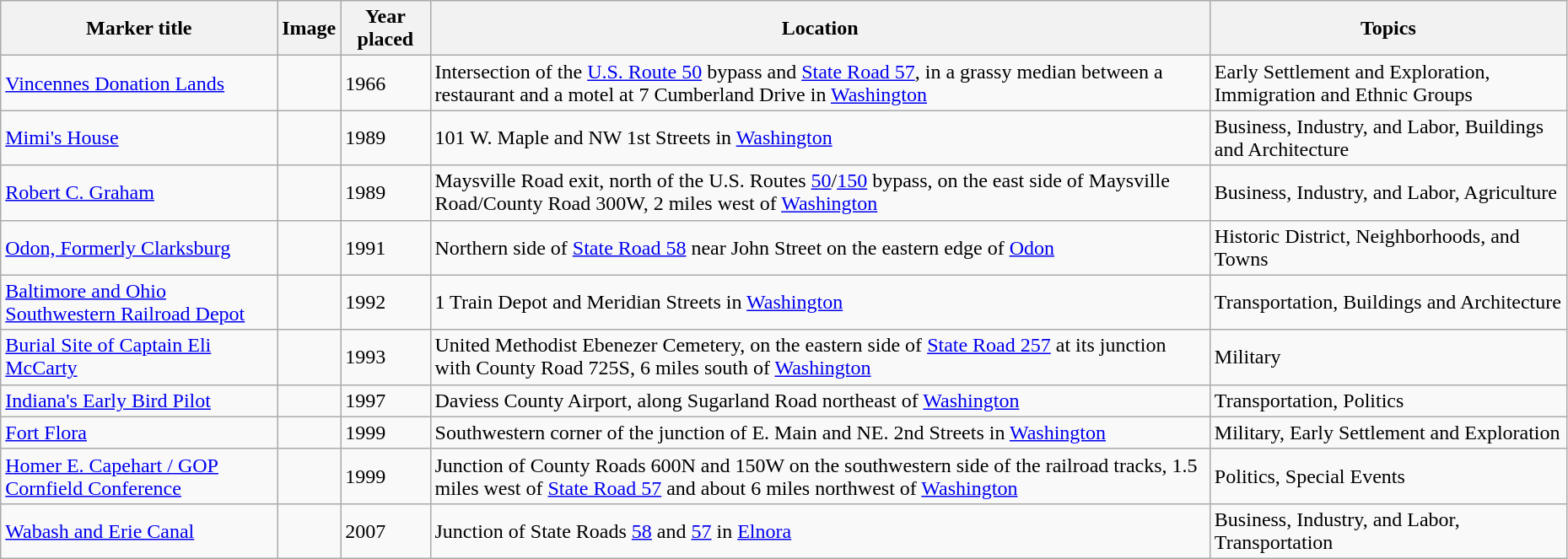<table class="wikitable sortable" style="width:98%">
<tr>
<th>Marker title</th>
<th class="unsortable">Image</th>
<th>Year placed</th>
<th>Location</th>
<th>Topics</th>
</tr>
<tr>
<td><a href='#'>Vincennes Donation Lands</a></td>
<td></td>
<td>1966</td>
<td>Intersection of the <a href='#'>U.S. Route 50</a> bypass and <a href='#'>State Road 57</a>, in a grassy median between a restaurant and a motel at 7 Cumberland Drive in <a href='#'>Washington</a><br><small></small></td>
<td>Early Settlement and Exploration, Immigration and Ethnic Groups</td>
</tr>
<tr ->
<td><a href='#'>Mimi's House</a></td>
<td></td>
<td>1989</td>
<td>101 W. Maple and NW 1st Streets in <a href='#'>Washington</a><br><small></small></td>
<td>Business, Industry, and Labor, Buildings and Architecture</td>
</tr>
<tr ->
<td><a href='#'>Robert C. Graham</a></td>
<td></td>
<td>1989</td>
<td>Maysville Road exit, north of the U.S. Routes <a href='#'>50</a>/<a href='#'>150</a> bypass, on the east side of Maysville Road/County Road 300W, 2 miles west of <a href='#'>Washington</a><br><small></small></td>
<td>Business, Industry, and Labor, Agriculture</td>
</tr>
<tr ->
<td><a href='#'>Odon, Formerly Clarksburg</a></td>
<td></td>
<td>1991</td>
<td>Northern side of <a href='#'>State Road 58</a> near John Street on the eastern edge of <a href='#'>Odon</a><br><small></small></td>
<td>Historic District, Neighborhoods, and Towns</td>
</tr>
<tr ->
<td><a href='#'>Baltimore and Ohio Southwestern Railroad Depot</a></td>
<td></td>
<td>1992</td>
<td>1 Train Depot and Meridian Streets in <a href='#'>Washington</a><br><small></small></td>
<td>Transportation, Buildings and Architecture</td>
</tr>
<tr ->
<td><a href='#'>Burial Site of Captain Eli McCarty</a></td>
<td></td>
<td>1993</td>
<td>United Methodist Ebenezer Cemetery, on the eastern side of <a href='#'>State Road 257</a> at its junction with County Road 725S, 6 miles south of <a href='#'>Washington</a><br><small></small></td>
<td>Military</td>
</tr>
<tr ->
<td><a href='#'>Indiana's Early Bird Pilot</a></td>
<td></td>
<td>1997</td>
<td>Daviess County Airport, along Sugarland Road northeast of <a href='#'>Washington</a><br><small></small></td>
<td>Transportation, Politics</td>
</tr>
<tr ->
<td><a href='#'>Fort Flora</a></td>
<td></td>
<td>1999</td>
<td>Southwestern corner of the junction of E. Main and NE. 2nd Streets in <a href='#'>Washington</a><br><small></small></td>
<td>Military, Early Settlement and Exploration</td>
</tr>
<tr ->
<td><a href='#'>Homer E. Capehart / GOP Cornfield Conference</a></td>
<td></td>
<td>1999</td>
<td>Junction of County Roads 600N and 150W on the southwestern side of the railroad tracks, 1.5 miles west of <a href='#'>State Road 57</a> and about 6 miles northwest of <a href='#'>Washington</a><br><small></small></td>
<td>Politics, Special Events</td>
</tr>
<tr ->
<td><a href='#'>Wabash and Erie Canal</a></td>
<td></td>
<td>2007</td>
<td>Junction of State Roads <a href='#'>58</a> and <a href='#'>57</a> in <a href='#'>Elnora</a><br><small></small></td>
<td>Business, Industry, and Labor, Transportation</td>
</tr>
</table>
